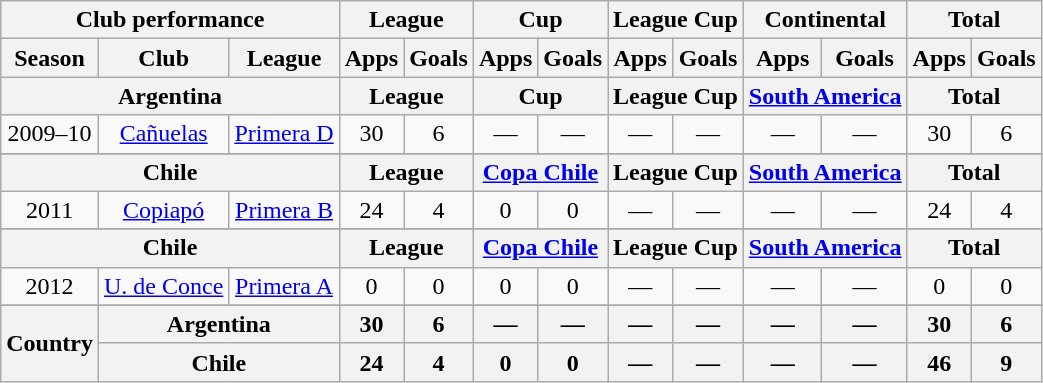<table class="wikitable" style="text-align:center;">
<tr>
<th colspan=3>Club performance</th>
<th colspan=2>League</th>
<th colspan=2>Cup</th>
<th colspan=2>League Cup</th>
<th colspan=2>Continental</th>
<th colspan=2>Total</th>
</tr>
<tr>
<th>Season</th>
<th>Club</th>
<th>League</th>
<th>Apps</th>
<th>Goals</th>
<th>Apps</th>
<th>Goals</th>
<th>Apps</th>
<th>Goals</th>
<th>Apps</th>
<th>Goals</th>
<th>Apps</th>
<th>Goals</th>
</tr>
<tr>
<th colspan=3>Argentina</th>
<th colspan=2>League</th>
<th colspan=2>Cup</th>
<th colspan=2>League Cup</th>
<th colspan=2><a href='#'>South America</a></th>
<th colspan=2>Total</th>
</tr>
<tr>
<td>2009–10</td>
<td rowspan="1"><a href='#'>Cañuelas</a></td>
<td rowspan="1"><a href='#'>Primera D</a></td>
<td>30</td>
<td>6</td>
<td>—</td>
<td>—</td>
<td>—</td>
<td>—</td>
<td>—</td>
<td>—</td>
<td>30</td>
<td>6</td>
</tr>
<tr>
</tr>
<tr>
<th colspan=3>Chile</th>
<th colspan=2>League</th>
<th colspan=2><a href='#'>Copa Chile</a></th>
<th colspan=2>League Cup</th>
<th colspan=2><a href='#'>South America</a></th>
<th colspan=2>Total</th>
</tr>
<tr>
<td>2011</td>
<td rowspan="1"><a href='#'>Copiapó</a></td>
<td rowspan="1"><a href='#'>Primera B</a></td>
<td>24</td>
<td>4</td>
<td>0</td>
<td>0</td>
<td>—</td>
<td>—</td>
<td>—</td>
<td>—</td>
<td>24</td>
<td>4</td>
</tr>
<tr>
</tr>
<tr>
<th colspan=3>Chile</th>
<th colspan=2>League</th>
<th colspan=2><a href='#'>Copa Chile</a></th>
<th colspan=2>League Cup</th>
<th colspan=2><a href='#'>South America</a></th>
<th colspan=2>Total</th>
</tr>
<tr>
<td>2012</td>
<td rowspan="1"><a href='#'>U. de Conce</a></td>
<td rowspan="1"><a href='#'>Primera A</a></td>
<td>0</td>
<td>0</td>
<td>0</td>
<td>0</td>
<td>—</td>
<td>—</td>
<td>—</td>
<td>—</td>
<td>0</td>
<td>0</td>
</tr>
<tr>
</tr>
<tr>
<th rowspan=4>Country</th>
<th colspan=2>Argentina</th>
<th>30</th>
<th>6</th>
<th>—</th>
<th>—</th>
<th>—</th>
<th>—</th>
<th>—</th>
<th>—</th>
<th>30</th>
<th>6</th>
</tr>
<tr>
<th colspan=2>Chile</th>
<th>24</th>
<th>4</th>
<th>0</th>
<th>0</th>
<th>—</th>
<th>—</th>
<th>—</th>
<th>—</th>
<th>46</th>
<th>9</th>
</tr>
</table>
